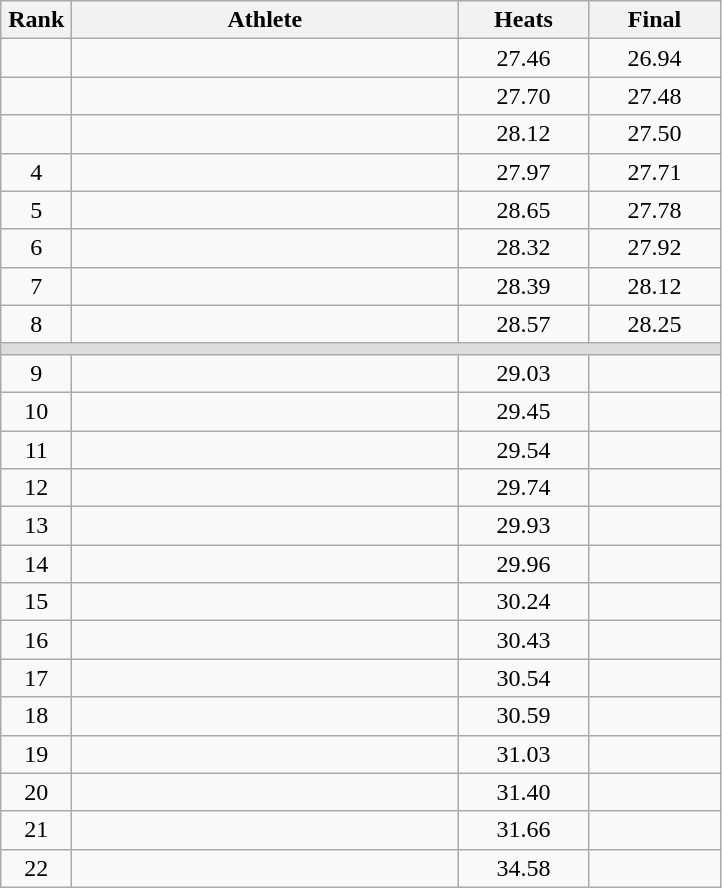<table class=wikitable style="text-align:center">
<tr>
<th width=40>Rank</th>
<th width=250>Athlete</th>
<th width=80>Heats</th>
<th width=80>Final</th>
</tr>
<tr>
<td></td>
<td align=left></td>
<td>27.46</td>
<td>26.94</td>
</tr>
<tr>
<td></td>
<td align=left></td>
<td>27.70</td>
<td>27.48</td>
</tr>
<tr>
<td></td>
<td align=left></td>
<td>28.12</td>
<td>27.50</td>
</tr>
<tr>
<td>4</td>
<td align=left></td>
<td>27.97</td>
<td>27.71</td>
</tr>
<tr>
<td>5</td>
<td align=left></td>
<td>28.65</td>
<td>27.78</td>
</tr>
<tr>
<td>6</td>
<td align=left></td>
<td>28.32</td>
<td>27.92</td>
</tr>
<tr>
<td>7</td>
<td align=left></td>
<td>28.39</td>
<td>28.12</td>
</tr>
<tr>
<td>8</td>
<td align=left></td>
<td>28.57</td>
<td>28.25</td>
</tr>
<tr bgcolor=#DDDDDD>
<td colspan=4></td>
</tr>
<tr>
<td>9</td>
<td align=left></td>
<td>29.03</td>
<td></td>
</tr>
<tr>
<td>10</td>
<td align=left></td>
<td>29.45</td>
<td></td>
</tr>
<tr>
<td>11</td>
<td align=left></td>
<td>29.54</td>
<td></td>
</tr>
<tr>
<td>12</td>
<td align=left></td>
<td>29.74</td>
<td></td>
</tr>
<tr>
<td>13</td>
<td align=left></td>
<td>29.93</td>
<td></td>
</tr>
<tr>
<td>14</td>
<td align=left></td>
<td>29.96</td>
<td></td>
</tr>
<tr>
<td>15</td>
<td align=left></td>
<td>30.24</td>
<td></td>
</tr>
<tr>
<td>16</td>
<td align=left></td>
<td>30.43</td>
<td></td>
</tr>
<tr>
<td>17</td>
<td align=left></td>
<td>30.54</td>
<td></td>
</tr>
<tr>
<td>18</td>
<td align=left></td>
<td>30.59</td>
<td></td>
</tr>
<tr>
<td>19</td>
<td align=left></td>
<td>31.03</td>
<td></td>
</tr>
<tr>
<td>20</td>
<td align=left></td>
<td>31.40</td>
<td></td>
</tr>
<tr>
<td>21</td>
<td align=left></td>
<td>31.66</td>
<td></td>
</tr>
<tr>
<td>22</td>
<td align=left></td>
<td>34.58</td>
<td></td>
</tr>
</table>
